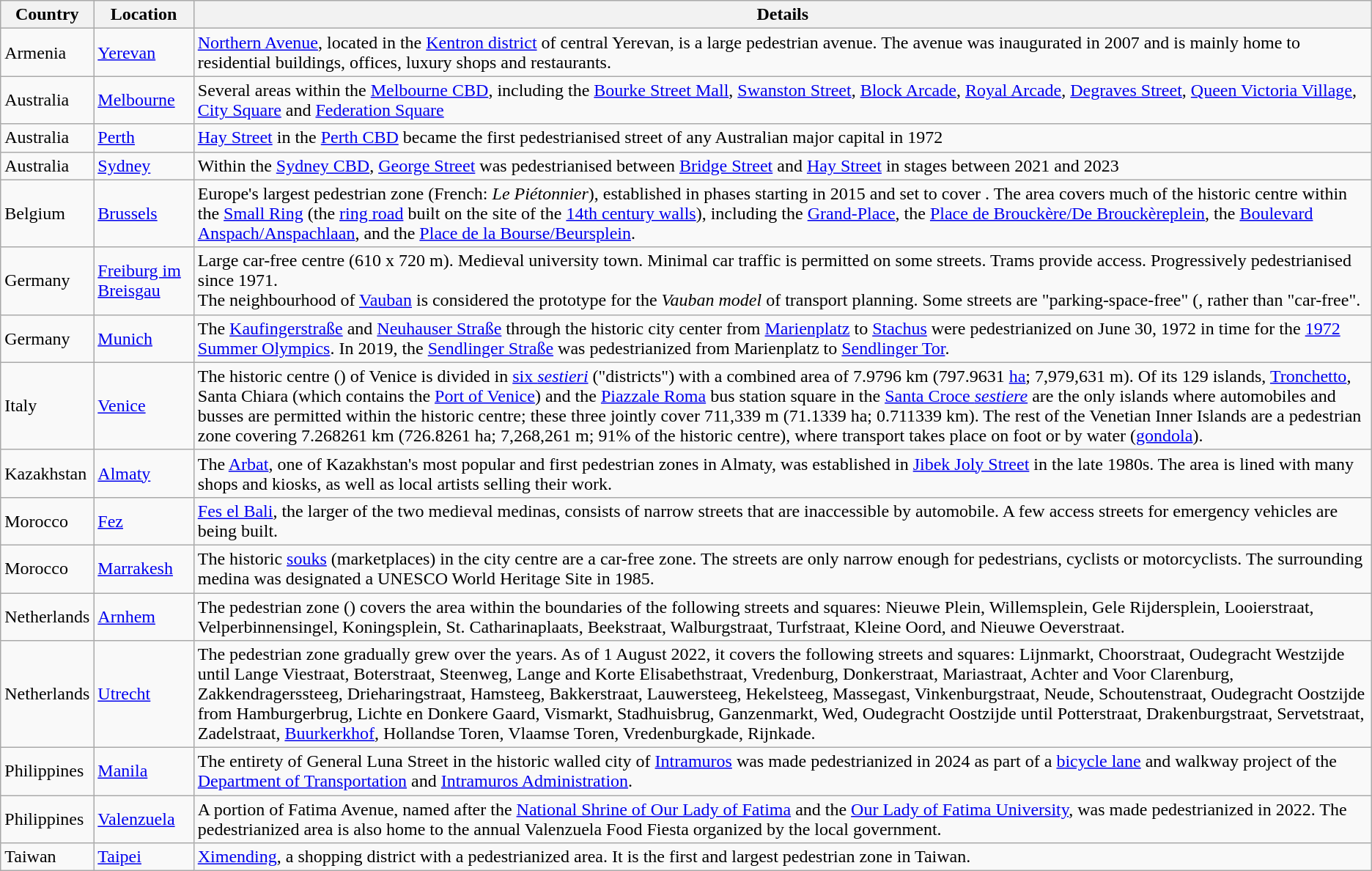<table class="wikitable sortable">
<tr>
<th>Country</th>
<th>Location</th>
<th>Details</th>
</tr>
<tr>
<td>Armenia</td>
<td><a href='#'>Yerevan</a></td>
<td><a href='#'>Northern Avenue</a>, located in the <a href='#'>Kentron district</a> of central Yerevan, is a large pedestrian avenue. The avenue was inaugurated in 2007 and is mainly home to residential buildings, offices, luxury shops and restaurants.</td>
</tr>
<tr>
<td>Australia</td>
<td><a href='#'>Melbourne</a></td>
<td>Several areas within the <a href='#'>Melbourne CBD</a>, including the <a href='#'>Bourke Street Mall</a>, <a href='#'>Swanston Street</a>, <a href='#'>Block Arcade</a>, <a href='#'>Royal Arcade</a>, <a href='#'>Degraves Street</a>, <a href='#'>Queen Victoria Village</a>, <a href='#'>City Square</a> and <a href='#'>Federation Square</a></td>
</tr>
<tr>
<td>Australia</td>
<td><a href='#'>Perth</a></td>
<td><a href='#'>Hay Street</a> in the <a href='#'>Perth CBD</a> became the first pedestrianised street of any Australian major capital in 1972</td>
</tr>
<tr>
<td>Australia</td>
<td><a href='#'>Sydney</a></td>
<td>Within the <a href='#'>Sydney CBD</a>, <a href='#'>George Street</a> was pedestrianised between <a href='#'>Bridge Street</a> and <a href='#'>Hay Street</a> in stages between 2021 and 2023</td>
</tr>
<tr>
<td>Belgium</td>
<td><a href='#'>Brussels</a></td>
<td>Europe's largest pedestrian zone (French: <em>Le Piétonnier</em>), established in phases starting in 2015 and set to cover . The area covers much of the historic centre within the <a href='#'>Small Ring</a> (the <a href='#'>ring road</a> built on the site of the <a href='#'>14th century walls</a>), including the <a href='#'>Grand-Place</a>, the <a href='#'>Place de Brouckère/De Brouckèreplein</a>, the <a href='#'>Boulevard Anspach/Anspachlaan</a>, and the <a href='#'>Place de la Bourse/Beursplein</a>.</td>
</tr>
<tr>
<td>Germany</td>
<td><a href='#'>Freiburg im Breisgau</a></td>
<td>Large car-free centre (610 x 720 m). Medieval university town. Minimal car traffic is permitted on some streets. Trams provide access. Progressively pedestrianised since 1971.<br> The neighbourhood of <a href='#'>Vauban</a> is considered the prototype for the <em>Vauban model</em> of transport planning. Some streets are "parking-space-free" (, rather than "car-free".</td>
</tr>
<tr>
<td>Germany</td>
<td><a href='#'>Munich</a></td>
<td>The <a href='#'>Kaufingerstraße</a> and <a href='#'>Neuhauser Straße</a> through the historic city center from <a href='#'>Marienplatz</a> to <a href='#'>Stachus</a> were pedestrianized on June 30, 1972 in time for the <a href='#'>1972 Summer Olympics</a>. In 2019, the <a href='#'>Sendlinger Straße</a> was pedestrianized from Marienplatz to <a href='#'>Sendlinger Tor</a>.</td>
</tr>
<tr>
<td>Italy</td>
<td><a href='#'>Venice</a></td>
<td>The historic centre () of Venice is divided in <a href='#'>six <em>sestieri</em></a> ("districts") with a combined area of 7.9796 km (797.9631 <a href='#'>ha</a>; 7,979,631 m). Of its 129 islands, <a href='#'>Tronchetto</a>, Santa Chiara (which contains the <a href='#'>Port of Venice</a>) and the <a href='#'>Piazzale Roma</a> bus station square in the <a href='#'>Santa Croce <em>sestiere</em></a> are the only islands where automobiles and busses are permitted within the historic centre; these three jointly cover 711,339 m (71.1339 ha; 0.711339 km). The rest of the Venetian Inner Islands are a pedestrian zone covering 7.268261 km (726.8261 ha; 7,268,261 m;  91% of the historic centre), where transport takes place on foot or by water (<a href='#'>gondola</a>).</td>
</tr>
<tr>
<td>Kazakhstan</td>
<td><a href='#'>Almaty</a></td>
<td>The <a href='#'>Arbat</a>, one of Kazakhstan's most popular and first pedestrian zones in Almaty, was established in <a href='#'>Jibek Joly Street</a> in the late 1980s. The area is lined with many shops and kiosks, as well as local artists selling their work.</td>
</tr>
<tr>
<td>Morocco</td>
<td><a href='#'>Fez</a></td>
<td><a href='#'>Fes el Bali</a>, the larger of the two medieval medinas, consists of narrow streets that are inaccessible by automobile. A few access streets for emergency vehicles are being built.</td>
</tr>
<tr>
<td>Morocco</td>
<td><a href='#'>Marrakesh</a></td>
<td>The historic <a href='#'>souks</a> (marketplaces) in the city centre are a car-free zone. The streets are only narrow enough for pedestrians, cyclists or motorcyclists. The surrounding medina was designated a UNESCO World Heritage Site in 1985.</td>
</tr>
<tr>
<td>Netherlands</td>
<td><a href='#'>Arnhem</a></td>
<td>The pedestrian zone () covers the area within the boundaries of the following streets and squares: Nieuwe Plein, Willemsplein, Gele Rijdersplein, Looierstraat, Velperbinnensingel, Koningsplein, St. Catharinaplaats, Beekstraat, Walburgstraat, Turfstraat, Kleine Oord, and Nieuwe Oeverstraat.</td>
</tr>
<tr>
<td>Netherlands</td>
<td><a href='#'>Utrecht</a></td>
<td>The pedestrian zone gradually grew over the years. As of 1 August 2022, it covers the following streets and squares: Lijnmarkt, Choorstraat, Oudegracht Westzijde until Lange Viestraat, Boterstraat, Steenweg, Lange and Korte Elisabethstraat, Vredenburg, Donkerstraat, Mariastraat, Achter and Voor Clarenburg, Zakkendragerssteeg, Drieharingstraat, Hamsteeg, Bakkerstraat, Lauwersteeg, Hekelsteeg, Massegast, Vinkenburgstraat, Neude, Schoutenstraat, Oudegracht Oostzijde from Hamburgerbrug, Lichte en Donkere Gaard, Vismarkt, Stadhuisbrug, Ganzenmarkt, Wed, Oudegracht Oostzijde until Potterstraat, Drakenburgstraat, Servetstraat, Zadelstraat, <a href='#'>Buurkerkhof</a>, Hollandse Toren, Vlaamse Toren, Vredenburgkade, Rijnkade.</td>
</tr>
<tr>
<td>Philippines</td>
<td><a href='#'>Manila</a></td>
<td>The entirety of General Luna Street in the historic walled city of <a href='#'>Intramuros</a> was made pedestrianized in 2024 as part of a  <a href='#'>bicycle lane</a> and walkway project of the <a href='#'>Department of Transportation</a> and <a href='#'>Intramuros Administration</a>.</td>
</tr>
<tr>
<td>Philippines</td>
<td><a href='#'>Valenzuela</a></td>
<td>A portion of Fatima Avenue, named after the <a href='#'>National Shrine of Our Lady of Fatima</a> and the <a href='#'>Our Lady of Fatima University</a>, was made pedestrianized in 2022. The pedestrianized area is also home to the annual Valenzuela Food Fiesta organized by the local government.</td>
</tr>
<tr>
<td>Taiwan</td>
<td><a href='#'>Taipei</a></td>
<td><a href='#'>Ximending</a>, a shopping district with a pedestrianized area. It is the first and largest pedestrian zone in Taiwan.</td>
</tr>
</table>
